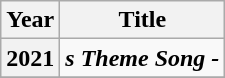<table class="wikitable plainrowheaders">
<tr>
<th scope="col">Year</th>
<th scope="col">Title</th>
</tr>
<tr>
<th scope="row">2021</th>
<td><em><strong>s Theme Song - </td>
</tr>
<tr>
</tr>
</table>
